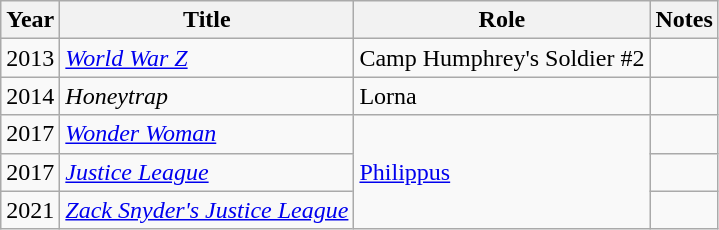<table class="wikitable">
<tr>
<th>Year</th>
<th>Title</th>
<th>Role</th>
<th>Notes</th>
</tr>
<tr>
<td>2013</td>
<td><em><a href='#'>World War Z</a></em></td>
<td>Camp Humphrey's Soldier #2</td>
<td></td>
</tr>
<tr>
<td>2014</td>
<td><em>Honeytrap</em></td>
<td>Lorna</td>
<td></td>
</tr>
<tr>
<td>2017</td>
<td><em><a href='#'>Wonder Woman</a></em></td>
<td rowspan="3"><a href='#'>Philippus</a></td>
<td></td>
</tr>
<tr>
<td>2017</td>
<td><em><a href='#'>Justice League</a></em></td>
<td></td>
</tr>
<tr>
<td>2021</td>
<td><em><a href='#'>Zack Snyder's Justice League</a></em></td>
<td></td>
</tr>
</table>
